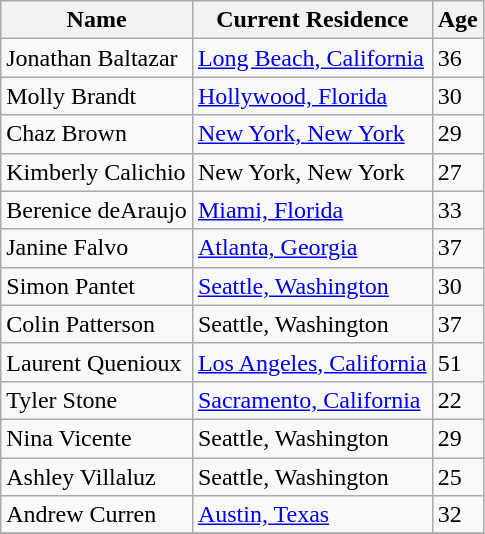<table class="wikitable sortable">
<tr>
<th>Name</th>
<th>Current Residence</th>
<th>Age</th>
</tr>
<tr>
<td>Jonathan Baltazar</td>
<td><a href='#'>Long Beach, California</a></td>
<td>36</td>
</tr>
<tr>
<td>Molly Brandt</td>
<td><a href='#'>Hollywood, Florida</a></td>
<td>30</td>
</tr>
<tr>
<td>Chaz Brown</td>
<td><a href='#'>New York, New York</a></td>
<td>29</td>
</tr>
<tr>
<td>Kimberly Calichio</td>
<td>New York, New York</td>
<td>27</td>
</tr>
<tr>
<td>Berenice deAraujo</td>
<td><a href='#'>Miami, Florida</a></td>
<td>33</td>
</tr>
<tr>
<td>Janine Falvo</td>
<td><a href='#'>Atlanta, Georgia</a></td>
<td>37</td>
</tr>
<tr>
<td>Simon Pantet</td>
<td><a href='#'>Seattle, Washington</a></td>
<td>30</td>
</tr>
<tr>
<td>Colin Patterson</td>
<td>Seattle, Washington</td>
<td>37</td>
</tr>
<tr>
<td>Laurent Quenioux</td>
<td><a href='#'>Los Angeles, California</a></td>
<td>51</td>
</tr>
<tr>
<td>Tyler Stone</td>
<td><a href='#'>Sacramento, California</a></td>
<td>22</td>
</tr>
<tr>
<td>Nina Vicente</td>
<td>Seattle, Washington</td>
<td>29</td>
</tr>
<tr>
<td>Ashley Villaluz</td>
<td>Seattle, Washington</td>
<td>25</td>
</tr>
<tr>
<td>Andrew Curren</td>
<td><a href='#'>Austin, Texas</a></td>
<td>32</td>
</tr>
<tr>
</tr>
</table>
